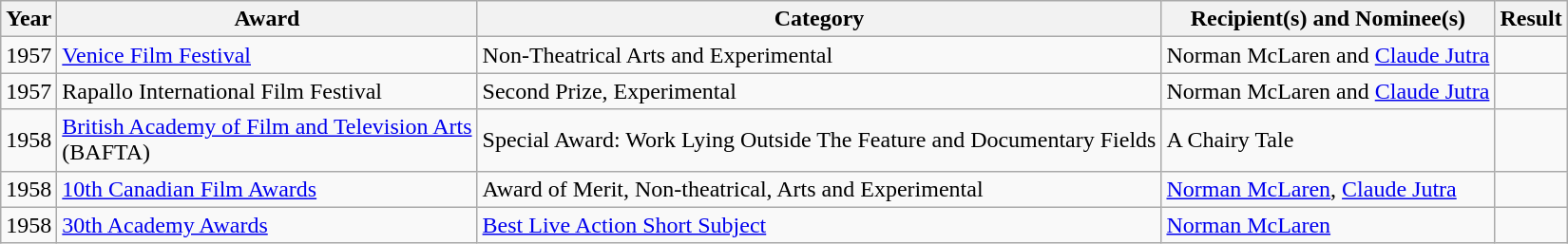<table class="wikitable">
<tr>
<th>Year</th>
<th>Award</th>
<th>Category</th>
<th>Recipient(s) and Nominee(s)</th>
<th>Result</th>
</tr>
<tr>
<td>1957</td>
<td><a href='#'>Venice Film Festival</a></td>
<td>Non-Theatrical Arts and Experimental</td>
<td>Norman McLaren and <a href='#'>Claude Jutra</a></td>
<td></td>
</tr>
<tr>
<td>1957</td>
<td>Rapallo International Film Festival</td>
<td>Second Prize, Experimental</td>
<td>Norman McLaren and <a href='#'>Claude Jutra</a></td>
<td></td>
</tr>
<tr>
<td>1958</td>
<td><a href='#'>British Academy of Film and Television Arts</a><br>(BAFTA)</td>
<td>Special Award: Work Lying Outside The Feature and Documentary Fields</td>
<td>A Chairy Tale</td>
<td></td>
</tr>
<tr>
<td>1958</td>
<td><a href='#'>10th Canadian Film Awards</a></td>
<td>Award of Merit, Non-theatrical, Arts and Experimental</td>
<td><a href='#'>Norman McLaren</a>, <a href='#'>Claude Jutra</a></td>
<td></td>
</tr>
<tr>
<td>1958</td>
<td><a href='#'>30th Academy Awards</a></td>
<td><a href='#'>Best Live Action Short Subject</a></td>
<td><a href='#'>Norman McLaren</a></td>
<td></td>
</tr>
</table>
